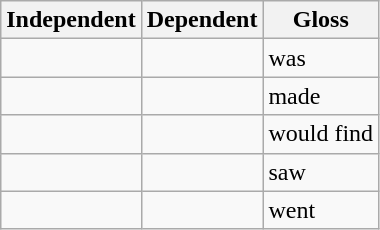<table class=wikitable>
<tr>
<th>Independent</th>
<th>Dependent</th>
<th>Gloss</th>
</tr>
<tr>
<td></td>
<td></td>
<td>was</td>
</tr>
<tr>
<td></td>
<td></td>
<td>made</td>
</tr>
<tr>
<td></td>
<td></td>
<td>would find</td>
</tr>
<tr>
<td></td>
<td></td>
<td>saw</td>
</tr>
<tr>
<td></td>
<td></td>
<td>went</td>
</tr>
</table>
